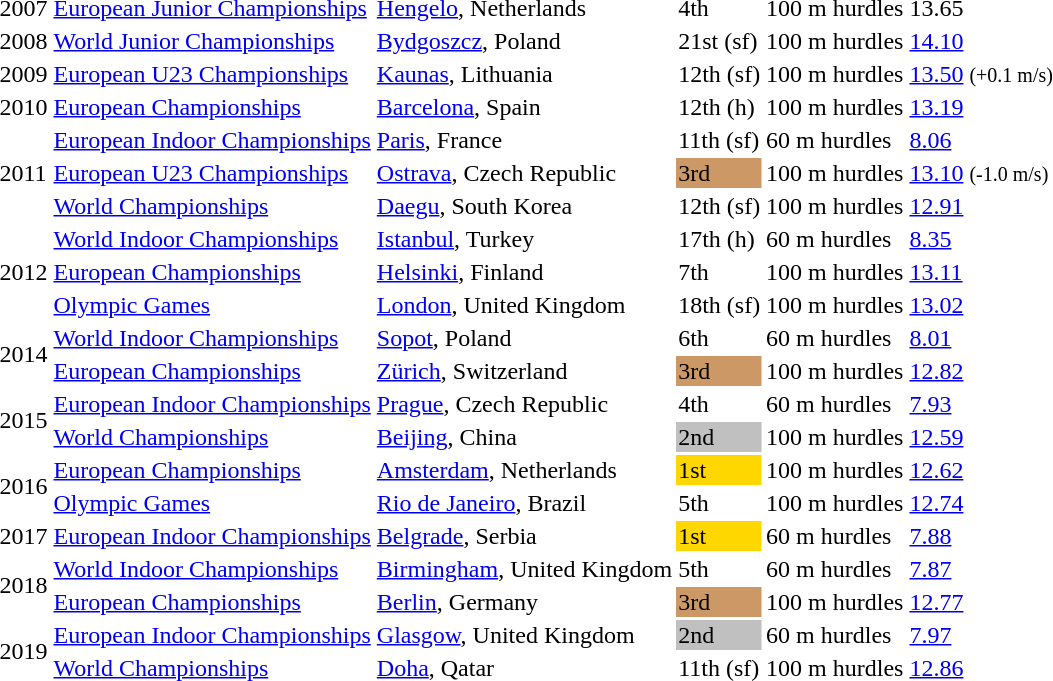<table>
<tr>
<td>2007</td>
<td><a href='#'>European Junior Championships</a></td>
<td><a href='#'>Hengelo</a>, Netherlands</td>
<td>4th</td>
<td>100 m hurdles</td>
<td>13.65</td>
</tr>
<tr>
<td>2008</td>
<td><a href='#'>World Junior Championships</a></td>
<td><a href='#'>Bydgoszcz</a>, Poland</td>
<td>21st (sf)</td>
<td>100 m hurdles</td>
<td><a href='#'>14.10</a></td>
</tr>
<tr>
<td>2009</td>
<td><a href='#'>European U23 Championships</a></td>
<td><a href='#'>Kaunas</a>, Lithuania</td>
<td>12th (sf)</td>
<td>100 m hurdles</td>
<td><a href='#'>13.50</a> <small>(+0.1 m/s)</small></td>
</tr>
<tr>
<td>2010</td>
<td><a href='#'>European Championships</a></td>
<td><a href='#'>Barcelona</a>, Spain</td>
<td>12th (h)</td>
<td>100 m hurdles</td>
<td><a href='#'>13.19</a></td>
</tr>
<tr>
<td rowspan=3>2011</td>
<td><a href='#'>European Indoor Championships</a></td>
<td><a href='#'>Paris</a>, France</td>
<td>11th (sf)</td>
<td>60 m hurdles</td>
<td><a href='#'>8.06</a></td>
</tr>
<tr>
<td><a href='#'>European U23 Championships</a></td>
<td><a href='#'>Ostrava</a>, Czech Republic</td>
<td bgcolor=cc9966>3rd</td>
<td>100 m hurdles</td>
<td><a href='#'>13.10</a> <small>(-1.0 m/s)</small></td>
</tr>
<tr>
<td><a href='#'>World Championships</a></td>
<td><a href='#'>Daegu</a>, South Korea</td>
<td>12th (sf)</td>
<td>100 m hurdles</td>
<td><a href='#'>12.91</a></td>
</tr>
<tr>
<td rowspan=3>2012</td>
<td><a href='#'>World Indoor Championships</a></td>
<td><a href='#'>Istanbul</a>, Turkey</td>
<td>17th (h)</td>
<td>60 m hurdles</td>
<td><a href='#'>8.35</a></td>
</tr>
<tr>
<td><a href='#'>European Championships</a></td>
<td><a href='#'>Helsinki</a>, Finland</td>
<td>7th</td>
<td>100 m hurdles</td>
<td><a href='#'>13.11</a></td>
</tr>
<tr>
<td><a href='#'>Olympic Games</a></td>
<td><a href='#'>London</a>, United Kingdom</td>
<td>18th (sf)</td>
<td>100 m hurdles</td>
<td><a href='#'>13.02</a></td>
</tr>
<tr>
<td rowspan=2>2014</td>
<td><a href='#'>World Indoor Championships</a></td>
<td><a href='#'>Sopot</a>, Poland</td>
<td>6th</td>
<td>60 m hurdles</td>
<td><a href='#'>8.01</a></td>
</tr>
<tr>
<td><a href='#'>European Championships</a></td>
<td><a href='#'>Zürich</a>, Switzerland</td>
<td bgcolor=cc9966>3rd</td>
<td>100 m hurdles</td>
<td><a href='#'>12.82</a></td>
</tr>
<tr>
<td rowspan=2>2015</td>
<td><a href='#'>European Indoor Championships</a></td>
<td><a href='#'>Prague</a>, Czech Republic</td>
<td>4th</td>
<td>60 m hurdles</td>
<td><a href='#'>7.93</a></td>
</tr>
<tr>
<td><a href='#'>World Championships</a></td>
<td><a href='#'>Beijing</a>, China</td>
<td bgcolor=silver>2nd</td>
<td>100 m hurdles</td>
<td><a href='#'>12.59</a></td>
</tr>
<tr>
<td rowspan=2>2016</td>
<td><a href='#'>European Championships</a></td>
<td><a href='#'>Amsterdam</a>, Netherlands</td>
<td bgcolor=gold>1st</td>
<td>100 m hurdles</td>
<td><a href='#'>12.62</a></td>
</tr>
<tr>
<td><a href='#'>Olympic Games</a></td>
<td><a href='#'>Rio de Janeiro</a>, Brazil</td>
<td>5th</td>
<td>100 m hurdles</td>
<td><a href='#'>12.74</a></td>
</tr>
<tr>
<td>2017</td>
<td><a href='#'>European Indoor Championships</a></td>
<td><a href='#'>Belgrade</a>, Serbia</td>
<td bgcolor=gold>1st</td>
<td>60 m hurdles</td>
<td><a href='#'>7.88</a></td>
</tr>
<tr>
<td rowspan=2>2018</td>
<td><a href='#'>World Indoor Championships</a></td>
<td><a href='#'>Birmingham</a>, United Kingdom</td>
<td>5th</td>
<td>60 m hurdles</td>
<td><a href='#'>7.87</a></td>
</tr>
<tr>
<td><a href='#'>European Championships</a></td>
<td><a href='#'>Berlin</a>, Germany</td>
<td bgcolor=cc9966>3rd</td>
<td>100 m hurdles</td>
<td><a href='#'>12.77</a></td>
</tr>
<tr>
<td rowspan=2>2019</td>
<td><a href='#'>European Indoor Championships</a></td>
<td><a href='#'>Glasgow</a>, United Kingdom</td>
<td bgcolor=silver>2nd</td>
<td>60 m hurdles</td>
<td><a href='#'>7.97</a></td>
</tr>
<tr>
<td><a href='#'>World Championships</a></td>
<td><a href='#'>Doha</a>, Qatar</td>
<td>11th (sf)</td>
<td>100 m hurdles</td>
<td><a href='#'>12.86</a></td>
</tr>
</table>
